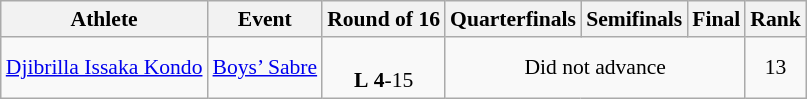<table class="wikitable" border="1" style="font-size:90%">
<tr>
<th>Athlete</th>
<th>Event</th>
<th>Round of 16</th>
<th>Quarterfinals</th>
<th>Semifinals</th>
<th>Final</th>
<th>Rank</th>
</tr>
<tr>
<td><a href='#'>Djibrilla Issaka Kondo</a></td>
<td><a href='#'>Boys’ Sabre</a></td>
<td align=center><br> <strong>L</strong> <strong>4</strong>-15</td>
<td align=center colspan=3>Did not advance</td>
<td align=center>13</td>
</tr>
</table>
